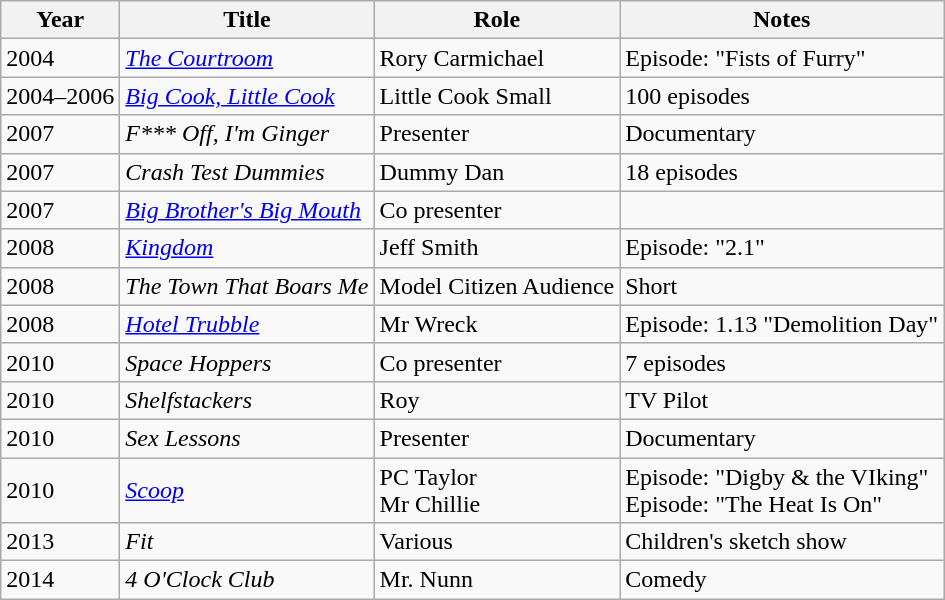<table class="wikitable">
<tr>
<th>Year</th>
<th>Title</th>
<th>Role</th>
<th>Notes</th>
</tr>
<tr>
<td>2004</td>
<td><em><a href='#'>The Courtroom</a></em></td>
<td>Rory Carmichael</td>
<td>Episode: "Fists of Furry"</td>
</tr>
<tr>
<td>2004–2006</td>
<td><em><a href='#'>Big Cook, Little Cook</a></em></td>
<td>Little Cook Small</td>
<td>100 episodes</td>
</tr>
<tr>
<td>2007</td>
<td><em>F*** Off, I'm Ginger</em></td>
<td>Presenter</td>
<td>Documentary</td>
</tr>
<tr>
<td>2007</td>
<td><em>Crash Test Dummies</em></td>
<td>Dummy Dan</td>
<td>18 episodes</td>
</tr>
<tr>
<td>2007</td>
<td><em><a href='#'>Big Brother's Big Mouth</a></em></td>
<td>Co presenter</td>
<td></td>
</tr>
<tr>
<td>2008</td>
<td><em><a href='#'>Kingdom</a></em></td>
<td>Jeff Smith</td>
<td>Episode: "2.1"</td>
</tr>
<tr>
<td>2008</td>
<td><em>The Town That Boars Me</em></td>
<td>Model Citizen Audience</td>
<td>Short</td>
</tr>
<tr>
<td>2008</td>
<td><em><a href='#'>Hotel Trubble</a></em></td>
<td>Mr Wreck</td>
<td>Episode: 1.13 "Demolition Day"</td>
</tr>
<tr>
<td>2010</td>
<td><em>Space Hoppers</em></td>
<td>Co presenter</td>
<td>7 episodes</td>
</tr>
<tr>
<td>2010</td>
<td><em>Shelfstackers</em></td>
<td>Roy</td>
<td>TV Pilot</td>
</tr>
<tr>
<td>2010</td>
<td><em>Sex Lessons</em></td>
<td>Presenter</td>
<td>Documentary</td>
</tr>
<tr>
<td>2010</td>
<td><em><a href='#'>Scoop</a></em></td>
<td>PC Taylor<br>Mr Chillie</td>
<td>Episode: "Digby & the VIking"<br>Episode: "The Heat Is On"</td>
</tr>
<tr>
<td>2013</td>
<td><em>Fit</em></td>
<td>Various</td>
<td>Children's sketch show</td>
</tr>
<tr>
<td>2014</td>
<td><em>4 O'Clock Club</em></td>
<td>Mr. Nunn</td>
<td>Comedy</td>
</tr>
</table>
